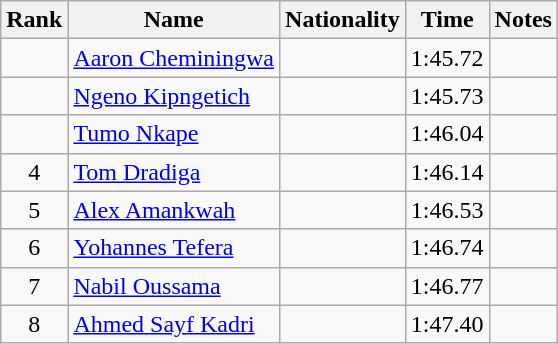<table class="wikitable sortable" style="text-align:center">
<tr>
<th>Rank</th>
<th>Name</th>
<th>Nationality</th>
<th>Time</th>
<th>Notes</th>
</tr>
<tr>
<td></td>
<td align=left><a href='#'>Aaron Cheminingwa</a></td>
<td align=left></td>
<td>1:45.72</td>
<td></td>
</tr>
<tr>
<td></td>
<td align=left><a href='#'>Ngeno Kipngetich</a></td>
<td align=left></td>
<td>1:45.73</td>
<td></td>
</tr>
<tr>
<td></td>
<td align=left><a href='#'>Tumo Nkape</a></td>
<td align=left></td>
<td>1:46.04</td>
<td></td>
</tr>
<tr>
<td>4</td>
<td align=left><a href='#'>Tom Dradiga</a></td>
<td align=left></td>
<td>1:46.14</td>
<td></td>
</tr>
<tr>
<td>5</td>
<td align=left><a href='#'>Alex Amankwah</a></td>
<td align=left></td>
<td>1:46.53</td>
<td></td>
</tr>
<tr>
<td>6</td>
<td align=left><a href='#'>Yohannes Tefera</a></td>
<td align=left></td>
<td>1:46.74</td>
<td></td>
</tr>
<tr>
<td>7</td>
<td align=left><a href='#'>Nabil Oussama</a></td>
<td align=left></td>
<td>1:46.77</td>
<td></td>
</tr>
<tr>
<td>8</td>
<td align=left><a href='#'>Ahmed Sayf Kadri</a></td>
<td align=left></td>
<td>1:47.40</td>
<td></td>
</tr>
</table>
